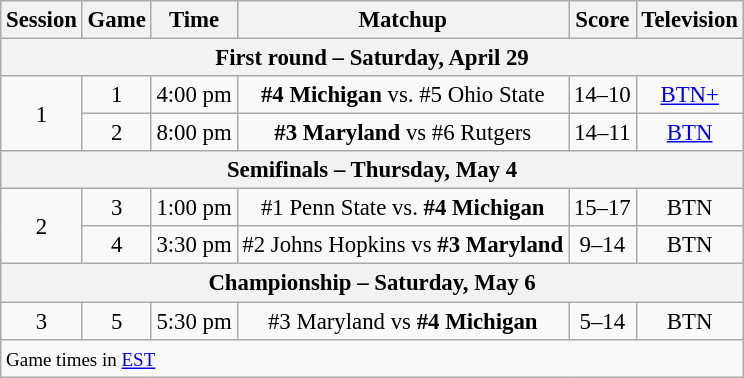<table class="wikitable" style="font-size: 95%">
<tr>
<th>Session</th>
<th>Game</th>
<th>Time</th>
<th>Matchup</th>
<th>Score</th>
<th>Television</th>
</tr>
<tr>
<th colspan="6">First round – Saturday, April 29</th>
</tr>
<tr>
<td rowspan="2" align="center">1</td>
<td align="center">1</td>
<td align="right">4:00 pm</td>
<td align="center"><strong>#4 Michigan</strong> vs. #5 Ohio State</td>
<td align="center">14–10</td>
<td rowspan="1" align="center"><a href='#'>BTN+</a></td>
</tr>
<tr>
<td align="center">2</td>
<td align="right">8:00 pm</td>
<td align="center"><strong>#3 Maryland</strong> vs #6 Rutgers</td>
<td align="center">14–11</td>
<td rowspan="1" align="center"><a href='#'>BTN</a></td>
</tr>
<tr>
<th colspan="6">Semifinals – Thursday, May 4</th>
</tr>
<tr>
<td rowspan="2" align="center">2</td>
<td align="center">3</td>
<td align="right">1:00 pm</td>
<td align="center">#1 Penn State vs. <strong>#4 Michigan</strong></td>
<td align="center">15–17</td>
<td rowspan="1" align="center">BTN</td>
</tr>
<tr>
<td align="center">4</td>
<td align="right">3:30 pm</td>
<td align="center">#2 Johns Hopkins vs <strong>#3 Maryland</strong></td>
<td align="center">9–14</td>
<td rowspan="1" align="center">BTN</td>
</tr>
<tr>
<th colspan="6">Championship – Saturday, May 6</th>
</tr>
<tr>
<td align="center">3</td>
<td align="center">5</td>
<td align="right">5:30 pm</td>
<td align="center">#3 Maryland vs <strong>#4 Michigan</strong></td>
<td align="center">5–14</td>
<td rowspan="1" align="center">BTN</td>
</tr>
<tr>
<td colspan="6"><small>Game times in <a href='#'>EST</a></small></td>
</tr>
</table>
